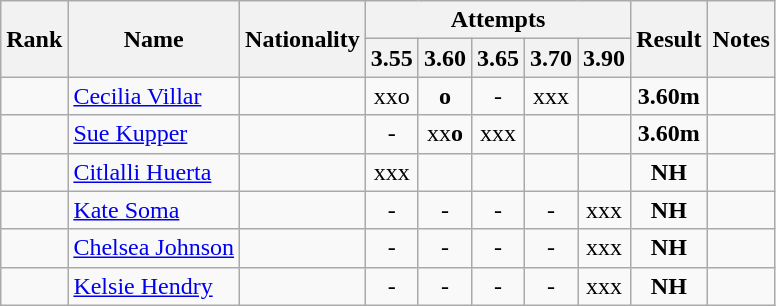<table class="wikitable sortable" style="text-align:center">
<tr>
<th rowspan=2>Rank</th>
<th rowspan=2>Name</th>
<th rowspan=2>Nationality</th>
<th colspan=5>Attempts</th>
<th rowspan=2>Result</th>
<th rowspan=2>Notes</th>
</tr>
<tr>
<th>3.55</th>
<th>3.60</th>
<th>3.65</th>
<th>3.70</th>
<th>3.90</th>
</tr>
<tr>
<td align=center></td>
<td align=left><a href='#'>Cecilia Villar</a></td>
<td align=left></td>
<td>xxo</td>
<td><strong>o</strong></td>
<td>-</td>
<td>xxx</td>
<td></td>
<td><strong>3.60m</strong></td>
<td></td>
</tr>
<tr>
<td align=center></td>
<td align=left><a href='#'>Sue Kupper</a></td>
<td align=left></td>
<td>-</td>
<td>xx<strong>o</strong></td>
<td>xxx</td>
<td></td>
<td></td>
<td><strong>3.60m</strong></td>
<td></td>
</tr>
<tr>
<td align=center></td>
<td align=left><a href='#'>Citlalli Huerta</a></td>
<td align=left></td>
<td>xxx</td>
<td></td>
<td></td>
<td></td>
<td></td>
<td><strong>NH</strong></td>
<td></td>
</tr>
<tr>
<td align=center></td>
<td align=left><a href='#'>Kate Soma</a></td>
<td align=left></td>
<td>-</td>
<td>-</td>
<td>-</td>
<td>-</td>
<td>xxx</td>
<td><strong>NH</strong></td>
<td></td>
</tr>
<tr>
<td align=center></td>
<td align=left><a href='#'>Chelsea Johnson</a></td>
<td align=left></td>
<td>-</td>
<td>-</td>
<td>-</td>
<td>-</td>
<td>xxx</td>
<td><strong>NH</strong></td>
<td></td>
</tr>
<tr>
<td align=center></td>
<td align=left><a href='#'>Kelsie Hendry</a></td>
<td align=left></td>
<td>-</td>
<td>-</td>
<td>-</td>
<td>-</td>
<td>xxx</td>
<td><strong>NH</strong></td>
<td></td>
</tr>
</table>
